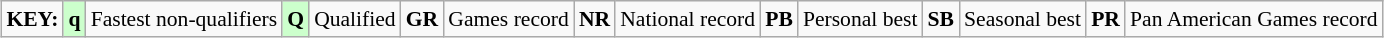<table class="wikitable" style="margin:0.5em auto; font-size:90%;">
<tr>
<td><strong>KEY:</strong></td>
<td bgcolor=ccffcc align=center><strong>q</strong></td>
<td>Fastest non-qualifiers</td>
<td bgcolor=ccffcc align=center><strong>Q</strong></td>
<td>Qualified</td>
<td align=center><strong>GR</strong></td>
<td>Games record</td>
<td align=center><strong>NR</strong></td>
<td>National record</td>
<td align=center><strong>PB</strong></td>
<td>Personal best</td>
<td align=center><strong>SB</strong></td>
<td>Seasonal best</td>
<td align=center><strong>PR</strong></td>
<td>Pan American Games record</td>
</tr>
</table>
